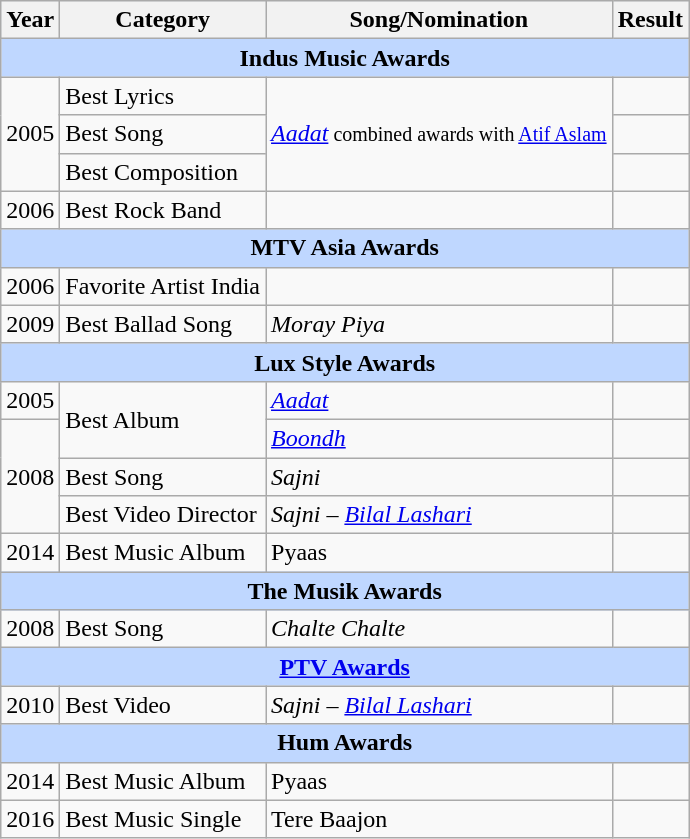<table class="wikitable">
<tr style="background:#ebf5ff;">
<th>Year</th>
<th>Category</th>
<th>Song/Nomination</th>
<th>Result</th>
</tr>
<tr style="background:#bfd7ff;">
<td colspan="4" style="text-align:center;"><strong>Indus Music Awards</strong></td>
</tr>
<tr>
<td rowspan="3">2005</td>
<td>Best Lyrics</td>
<td rowspan="3"><em><a href='#'>Aadat</a></em><small> combined awards with <a href='#'>Atif Aslam</a></small></td>
<td></td>
</tr>
<tr>
<td>Best Song</td>
<td></td>
</tr>
<tr>
<td>Best Composition</td>
<td></td>
</tr>
<tr>
<td rowspan="1">2006</td>
<td>Best Rock Band</td>
<td></td>
<td></td>
</tr>
<tr style="background:#bfd7ff;">
<td colspan="4" style="text-align:center;"><strong>MTV Asia Awards</strong></td>
</tr>
<tr>
<td rowspan="1">2006</td>
<td>Favorite Artist India</td>
<td></td>
<td></td>
</tr>
<tr>
<td rowspan="1">2009</td>
<td>Best Ballad Song</td>
<td><em>Moray Piya</em></td>
<td></td>
</tr>
<tr style="background:#bfd7ff;">
<td colspan="4" style="text-align:center;"><strong>Lux Style Awards</strong></td>
</tr>
<tr>
<td>2005</td>
<td rowspan="2">Best Album</td>
<td><em><a href='#'>Aadat</a></em></td>
<td></td>
</tr>
<tr>
<td rowspan="3">2008</td>
<td><em><a href='#'>Boondh</a></em></td>
<td></td>
</tr>
<tr>
<td>Best Song</td>
<td><em>Sajni</em></td>
<td></td>
</tr>
<tr>
<td>Best Video Director</td>
<td><em>Sajni – <a href='#'>Bilal Lashari</a></em></td>
<td></td>
</tr>
<tr>
<td>2014</td>
<td>Best Music Album</td>
<td>Pyaas</td>
<td></td>
</tr>
<tr style="background:#bfd7ff;">
<td colspan="4" style="text-align:center;"><strong>The Musik Awards</strong></td>
</tr>
<tr>
<td rowspan="1">2008</td>
<td>Best Song</td>
<td><em>Chalte Chalte</em></td>
<td></td>
</tr>
<tr style="background:#bfd7ff;">
<td colspan="4" style="text-align:center;"><strong><a href='#'>PTV Awards</a></strong></td>
</tr>
<tr>
<td rowspan="1">2010</td>
<td>Best Video</td>
<td><em>Sajni – <a href='#'>Bilal Lashari</a></em></td>
<td></td>
</tr>
<tr style="background:#bfd7ff;">
<td colspan="4" style="text-align:center;"><strong>Hum Awards</strong></td>
</tr>
<tr>
<td>2014</td>
<td>Best Music Album</td>
<td>Pyaas</td>
<td></td>
</tr>
<tr>
<td>2016</td>
<td>Best Music Single</td>
<td>Tere Baajon</td>
<td></td>
</tr>
</table>
